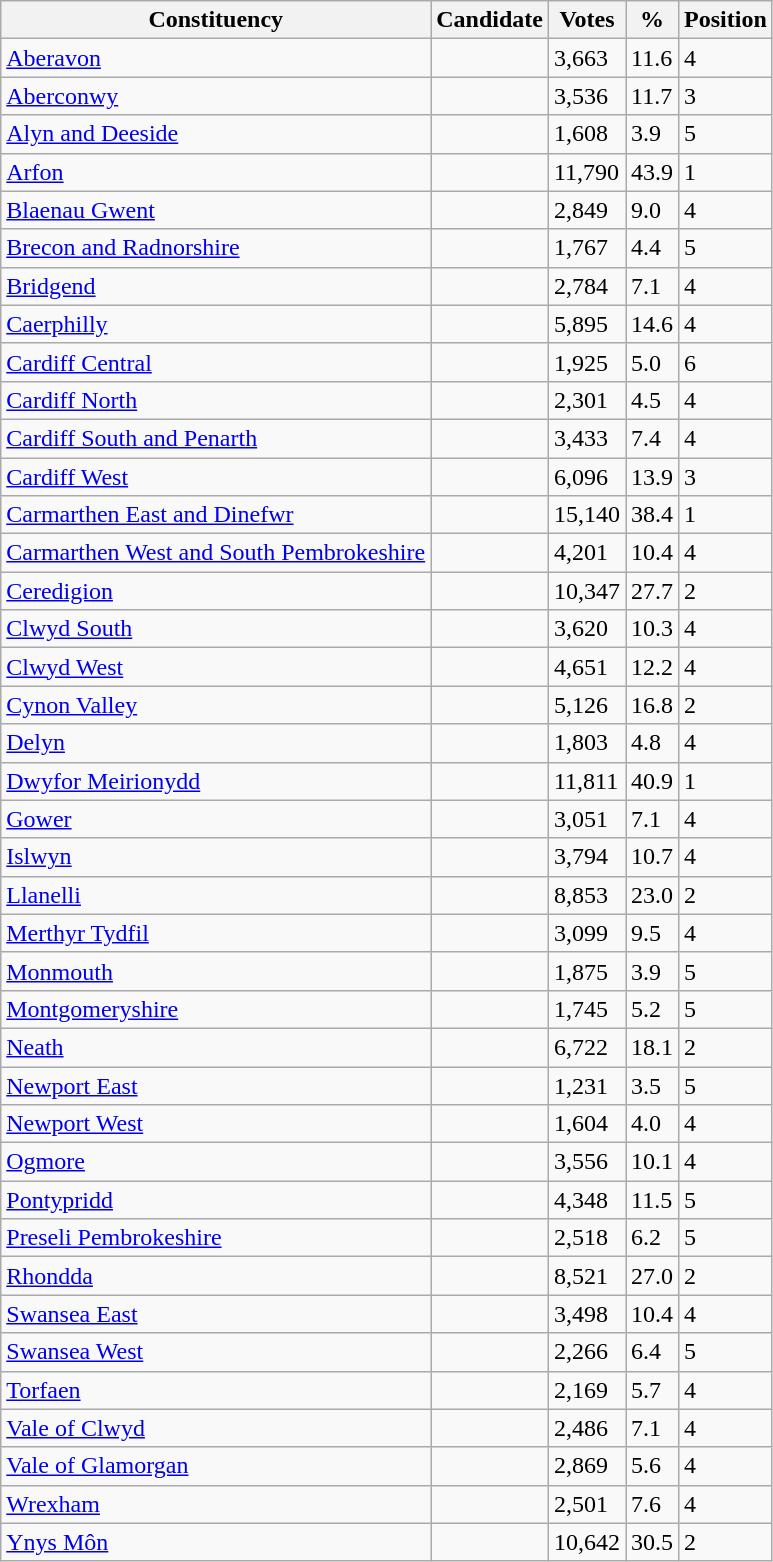<table class="wikitable sortable">
<tr>
<th>Constituency</th>
<th>Candidate</th>
<th>Votes</th>
<th>%</th>
<th>Position</th>
</tr>
<tr>
<td><a href='#'>Aberavon</a></td>
<td></td>
<td>3,663</td>
<td>11.6</td>
<td>4</td>
</tr>
<tr>
<td><a href='#'>Aberconwy</a></td>
<td></td>
<td>3,536</td>
<td>11.7</td>
<td>3</td>
</tr>
<tr>
<td><a href='#'>Alyn and Deeside</a></td>
<td></td>
<td>1,608</td>
<td>3.9</td>
<td>5</td>
</tr>
<tr>
<td><a href='#'>Arfon</a></td>
<td></td>
<td>11,790</td>
<td>43.9</td>
<td>1</td>
</tr>
<tr>
<td><a href='#'>Blaenau Gwent</a></td>
<td></td>
<td>2,849</td>
<td>9.0</td>
<td>4</td>
</tr>
<tr>
<td><a href='#'>Brecon and Radnorshire</a></td>
<td></td>
<td>1,767</td>
<td>4.4</td>
<td>5</td>
</tr>
<tr>
<td><a href='#'>Bridgend</a></td>
<td></td>
<td>2,784</td>
<td>7.1</td>
<td>4</td>
</tr>
<tr>
<td><a href='#'>Caerphilly</a></td>
<td></td>
<td>5,895</td>
<td>14.6</td>
<td>4</td>
</tr>
<tr>
<td><a href='#'>Cardiff Central</a></td>
<td></td>
<td>1,925</td>
<td>5.0</td>
<td>6</td>
</tr>
<tr>
<td><a href='#'>Cardiff North</a></td>
<td></td>
<td>2,301</td>
<td>4.5</td>
<td>4</td>
</tr>
<tr>
<td><a href='#'>Cardiff South and Penarth</a></td>
<td></td>
<td>3,433</td>
<td>7.4</td>
<td>4</td>
</tr>
<tr>
<td><a href='#'>Cardiff West</a></td>
<td></td>
<td>6,096</td>
<td>13.9</td>
<td>3</td>
</tr>
<tr>
<td><a href='#'>Carmarthen East and Dinefwr</a></td>
<td></td>
<td>15,140</td>
<td>38.4</td>
<td>1</td>
</tr>
<tr>
<td><a href='#'>Carmarthen West and South Pembrokeshire</a></td>
<td></td>
<td>4,201</td>
<td>10.4</td>
<td>4</td>
</tr>
<tr>
<td><a href='#'>Ceredigion</a></td>
<td></td>
<td>10,347</td>
<td>27.7</td>
<td>2</td>
</tr>
<tr>
<td><a href='#'>Clwyd South</a></td>
<td></td>
<td>3,620</td>
<td>10.3</td>
<td>4</td>
</tr>
<tr>
<td><a href='#'>Clwyd West</a></td>
<td></td>
<td>4,651</td>
<td>12.2</td>
<td>4</td>
</tr>
<tr>
<td><a href='#'>Cynon Valley</a></td>
<td></td>
<td>5,126</td>
<td>16.8</td>
<td>2</td>
</tr>
<tr>
<td><a href='#'>Delyn</a></td>
<td></td>
<td>1,803</td>
<td>4.8</td>
<td>4</td>
</tr>
<tr>
<td><a href='#'>Dwyfor Meirionydd</a></td>
<td></td>
<td>11,811</td>
<td>40.9</td>
<td>1</td>
</tr>
<tr>
<td><a href='#'>Gower</a></td>
<td></td>
<td>3,051</td>
<td>7.1</td>
<td>4</td>
</tr>
<tr>
<td><a href='#'>Islwyn</a></td>
<td></td>
<td>3,794</td>
<td>10.7</td>
<td>4</td>
</tr>
<tr>
<td><a href='#'>Llanelli</a></td>
<td></td>
<td>8,853</td>
<td>23.0</td>
<td>2</td>
</tr>
<tr>
<td><a href='#'>Merthyr Tydfil</a></td>
<td></td>
<td>3,099</td>
<td>9.5</td>
<td>4</td>
</tr>
<tr>
<td><a href='#'>Monmouth</a></td>
<td></td>
<td>1,875</td>
<td>3.9</td>
<td>5</td>
</tr>
<tr>
<td><a href='#'>Montgomeryshire</a></td>
<td></td>
<td>1,745</td>
<td>5.2</td>
<td>5</td>
</tr>
<tr>
<td><a href='#'>Neath</a></td>
<td></td>
<td>6,722</td>
<td>18.1</td>
<td>2</td>
</tr>
<tr>
<td><a href='#'>Newport East</a></td>
<td></td>
<td>1,231</td>
<td>3.5</td>
<td>5</td>
</tr>
<tr>
<td><a href='#'>Newport West</a></td>
<td></td>
<td>1,604</td>
<td>4.0</td>
<td>4</td>
</tr>
<tr>
<td><a href='#'>Ogmore</a></td>
<td></td>
<td>3,556</td>
<td>10.1</td>
<td>4</td>
</tr>
<tr>
<td><a href='#'>Pontypridd</a></td>
<td></td>
<td>4,348</td>
<td>11.5</td>
<td>5</td>
</tr>
<tr>
<td><a href='#'>Preseli Pembrokeshire</a></td>
<td></td>
<td>2,518</td>
<td>6.2</td>
<td>5</td>
</tr>
<tr>
<td><a href='#'>Rhondda</a></td>
<td></td>
<td>8,521</td>
<td>27.0</td>
<td>2</td>
</tr>
<tr>
<td><a href='#'>Swansea East</a></td>
<td></td>
<td>3,498</td>
<td>10.4</td>
<td>4</td>
</tr>
<tr>
<td><a href='#'>Swansea West</a></td>
<td></td>
<td>2,266</td>
<td>6.4</td>
<td>5</td>
</tr>
<tr>
<td><a href='#'>Torfaen</a></td>
<td></td>
<td>2,169</td>
<td>5.7</td>
<td>4</td>
</tr>
<tr>
<td><a href='#'>Vale of Clwyd</a></td>
<td></td>
<td>2,486</td>
<td>7.1</td>
<td>4</td>
</tr>
<tr>
<td><a href='#'>Vale of Glamorgan</a></td>
<td></td>
<td>2,869</td>
<td>5.6</td>
<td>4</td>
</tr>
<tr>
<td><a href='#'>Wrexham</a></td>
<td></td>
<td>2,501</td>
<td>7.6</td>
<td>4</td>
</tr>
<tr>
<td><a href='#'>Ynys Môn</a></td>
<td></td>
<td>10,642</td>
<td>30.5</td>
<td>2</td>
</tr>
</table>
